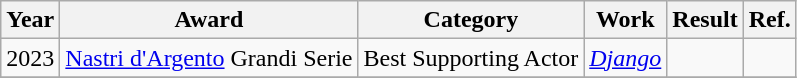<table class="wikitable">
<tr>
<th>Year</th>
<th>Award</th>
<th>Category</th>
<th>Work</th>
<th>Result</th>
<th>Ref.</th>
</tr>
<tr>
<td>2023</td>
<td><a href='#'>Nastri d'Argento</a> Grandi Serie</td>
<td>Best Supporting Actor</td>
<td><em><a href='#'>Django</a></em></td>
<td></td>
<td></td>
</tr>
<tr>
</tr>
</table>
